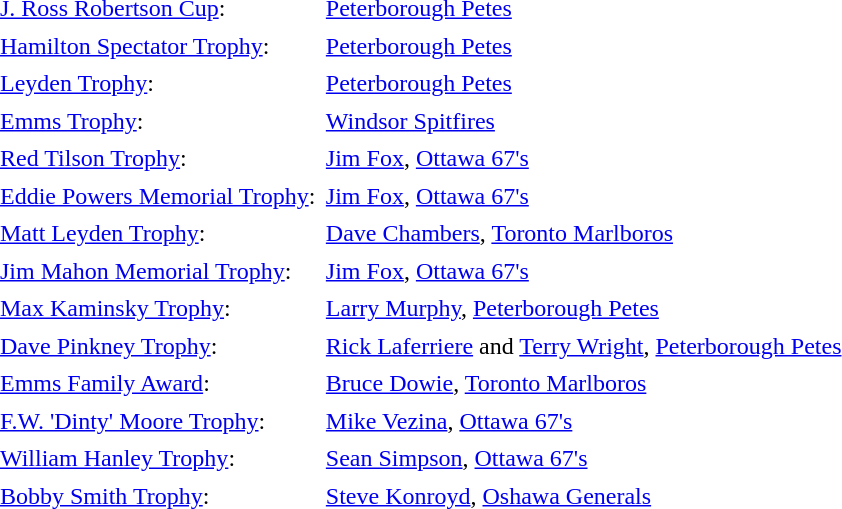<table cellpadding="3" cellspacing="1">
<tr>
<td><a href='#'>J. Ross Robertson Cup</a>:</td>
<td><a href='#'>Peterborough Petes</a></td>
</tr>
<tr>
<td><a href='#'>Hamilton Spectator Trophy</a>:</td>
<td><a href='#'>Peterborough Petes</a></td>
</tr>
<tr>
<td><a href='#'>Leyden Trophy</a>:</td>
<td><a href='#'>Peterborough Petes</a></td>
</tr>
<tr>
<td><a href='#'>Emms Trophy</a>:</td>
<td><a href='#'>Windsor Spitfires</a></td>
</tr>
<tr>
<td><a href='#'>Red Tilson Trophy</a>:</td>
<td><a href='#'>Jim Fox</a>, <a href='#'>Ottawa 67's</a></td>
</tr>
<tr>
<td><a href='#'>Eddie Powers Memorial Trophy</a>:</td>
<td><a href='#'>Jim Fox</a>, <a href='#'>Ottawa 67's</a></td>
</tr>
<tr>
<td><a href='#'>Matt Leyden Trophy</a>:</td>
<td><a href='#'>Dave Chambers</a>, <a href='#'>Toronto Marlboros</a></td>
</tr>
<tr>
<td><a href='#'>Jim Mahon Memorial Trophy</a>:</td>
<td><a href='#'>Jim Fox</a>, <a href='#'>Ottawa 67's</a></td>
</tr>
<tr>
<td><a href='#'>Max Kaminsky Trophy</a>:</td>
<td><a href='#'>Larry Murphy</a>, <a href='#'>Peterborough Petes</a></td>
</tr>
<tr>
<td><a href='#'>Dave Pinkney Trophy</a>:</td>
<td><a href='#'>Rick Laferriere</a> and <a href='#'>Terry Wright</a>, <a href='#'>Peterborough Petes</a></td>
</tr>
<tr>
<td><a href='#'>Emms Family Award</a>:</td>
<td><a href='#'>Bruce Dowie</a>, <a href='#'>Toronto Marlboros</a></td>
</tr>
<tr>
<td><a href='#'>F.W. 'Dinty' Moore Trophy</a>:</td>
<td><a href='#'>Mike Vezina</a>, <a href='#'>Ottawa 67's</a></td>
</tr>
<tr>
<td><a href='#'>William Hanley Trophy</a>:</td>
<td><a href='#'>Sean Simpson</a>, <a href='#'>Ottawa 67's</a></td>
</tr>
<tr>
<td><a href='#'>Bobby Smith Trophy</a>:</td>
<td><a href='#'>Steve Konroyd</a>, <a href='#'>Oshawa Generals</a></td>
</tr>
</table>
